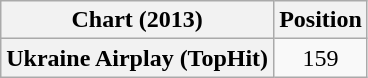<table class="wikitable plainrowheaders" style="text-align:center;">
<tr>
<th scope="col">Chart (2013)</th>
<th scope="col">Position</th>
</tr>
<tr>
<th scope="row">Ukraine Airplay (TopHit)</th>
<td>159</td>
</tr>
</table>
